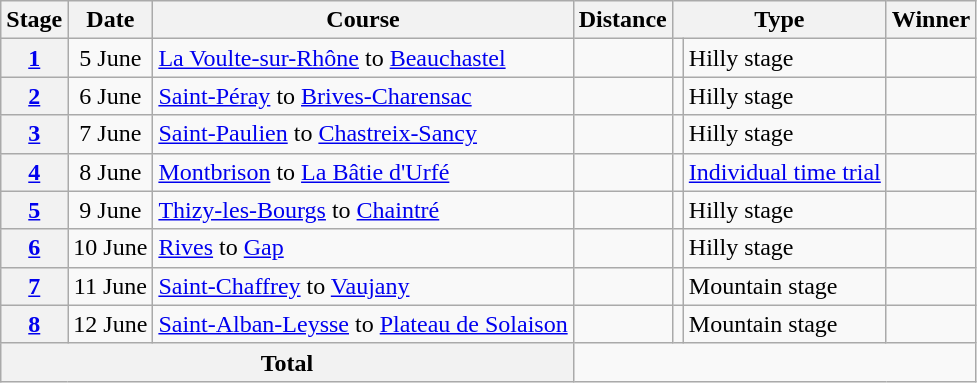<table class="wikitable">
<tr>
<th scope="col">Stage</th>
<th scope="col">Date</th>
<th scope="col">Course</th>
<th scope="col">Distance</th>
<th scope="col" colspan="2">Type</th>
<th scope="col">Winner</th>
</tr>
<tr>
<th scope="row" style="text-align:center;"><a href='#'>1</a></th>
<td style="text-align:center;">5 June</td>
<td><a href='#'>La Voulte-sur-Rhône</a> to <a href='#'>Beauchastel</a></td>
<td style="text-align:center;"></td>
<td></td>
<td>Hilly stage</td>
<td></td>
</tr>
<tr>
<th scope="row" style="text-align:center;"><a href='#'>2</a></th>
<td style="text-align:center;">6 June</td>
<td><a href='#'>Saint-Péray</a> to <a href='#'>Brives-Charensac</a></td>
<td style="text-align:center;"></td>
<td></td>
<td>Hilly stage</td>
<td></td>
</tr>
<tr>
<th scope="row" style="text-align:center;"><a href='#'>3</a></th>
<td style="text-align:center;">7 June</td>
<td><a href='#'>Saint-Paulien</a> to <a href='#'>Chastreix-Sancy</a></td>
<td style="text-align:center;"></td>
<td></td>
<td>Hilly stage</td>
<td></td>
</tr>
<tr>
<th scope="row" style="text-align:center;"><a href='#'>4</a></th>
<td style="text-align:center;">8 June</td>
<td><a href='#'>Montbrison</a> to <a href='#'>La Bâtie d'Urfé</a></td>
<td style="text-align:center;"></td>
<td></td>
<td><a href='#'>Individual time trial</a></td>
<td></td>
</tr>
<tr>
<th scope="row" style="text-align:center;"><a href='#'>5</a></th>
<td style="text-align:center;">9 June</td>
<td><a href='#'>Thizy-les-Bourgs</a> to <a href='#'>Chaintré</a></td>
<td style="text-align:center;"></td>
<td></td>
<td>Hilly stage</td>
<td></td>
</tr>
<tr>
<th scope="row" style="text-align:center;"><a href='#'>6</a></th>
<td style="text-align:center;">10 June</td>
<td><a href='#'>Rives</a> to <a href='#'>Gap</a></td>
<td style="text-align:center;"></td>
<td></td>
<td>Hilly stage</td>
<td></td>
</tr>
<tr>
<th scope="row" style="text-align:center;"><a href='#'>7</a></th>
<td style="text-align:center;">11 June</td>
<td><a href='#'>Saint-Chaffrey</a> to <a href='#'>Vaujany</a></td>
<td style="text-align:center;"></td>
<td></td>
<td>Mountain stage</td>
<td></td>
</tr>
<tr>
<th scope="row" style="text-align:center;"><a href='#'>8</a></th>
<td style="text-align:center;">12 June</td>
<td><a href='#'>Saint-Alban-Leysse</a> to <a href='#'>Plateau de Solaison</a></td>
<td style="text-align:center;"></td>
<td></td>
<td>Mountain stage</td>
<td></td>
</tr>
<tr>
<th colspan="3">Total</th>
<td colspan="4" style="text-align:center;"></td>
</tr>
</table>
